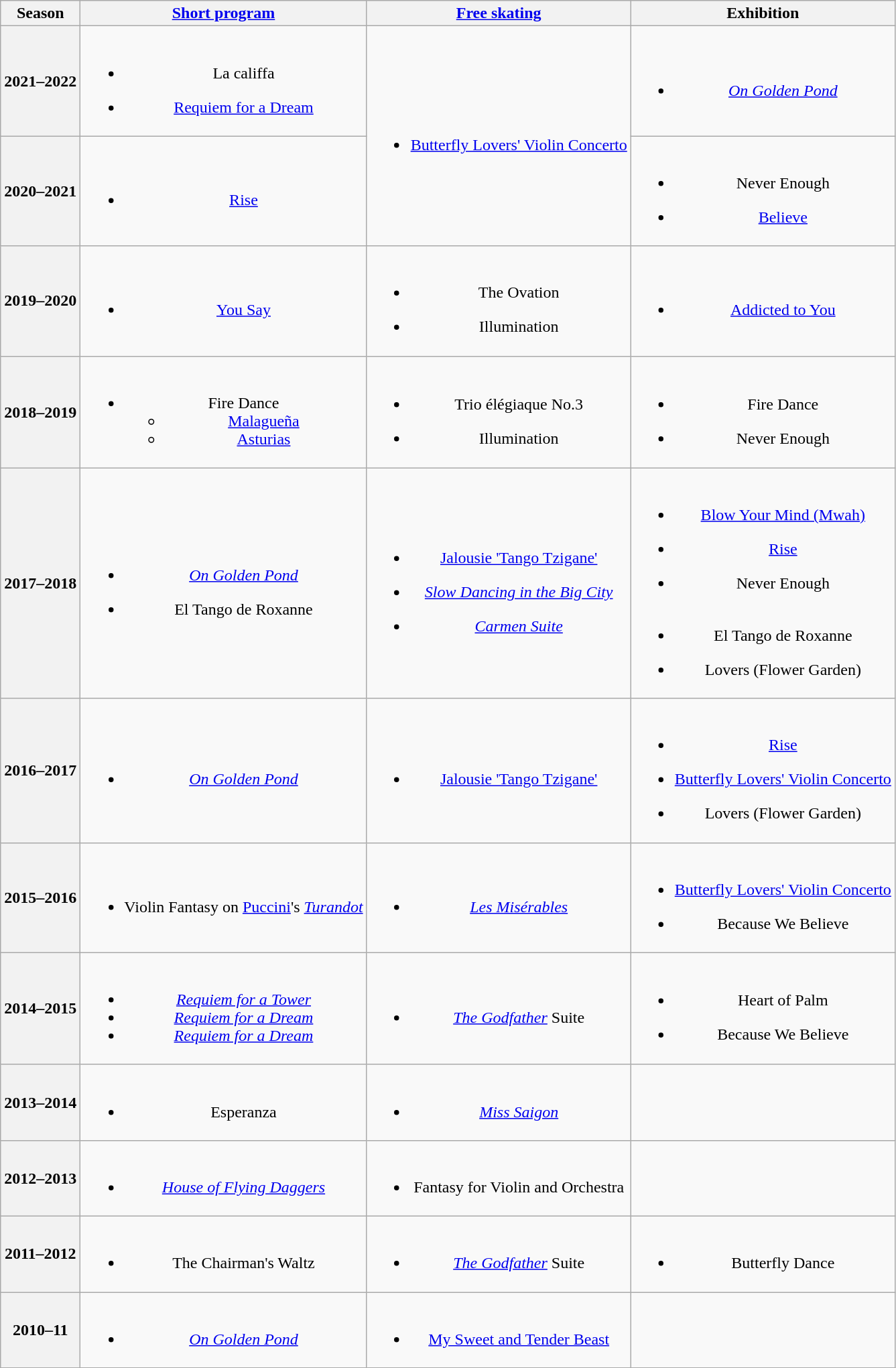<table class=wikitable style=text-align:center>
<tr>
<th>Season</th>
<th><a href='#'>Short program</a></th>
<th><a href='#'>Free skating</a></th>
<th>Exhibition</th>
</tr>
<tr>
<th>2021–2022<br></th>
<td><br><ul><li>La califfa<br></li></ul><ul><li><a href='#'>Requiem for a Dream</a> <br></li></ul></td>
<td rowspan=2><br><ul><li><a href='#'>Butterfly Lovers' Violin Concerto</a><br></li></ul></td>
<td><br><ul><li><em><a href='#'>On Golden Pond</a></em> <br></li></ul></td>
</tr>
<tr>
<th>2020–2021<br></th>
<td><br><ul><li><a href='#'>Rise</a><br></li></ul></td>
<td><br><ul><li>Never Enough<br></li></ul><ul><li><a href='#'>Believe</a><br></li></ul></td>
</tr>
<tr>
<th>2019–2020<br></th>
<td><br><ul><li><a href='#'>You Say</a><br></li></ul></td>
<td><br><ul><li>The Ovation<br></li></ul><ul><li>Illumination<br></li></ul></td>
<td><br><ul><li><a href='#'>Addicted to You</a><br></li></ul></td>
</tr>
<tr>
<th>2018–2019 <br></th>
<td><br><ul><li>Fire Dance <br><ul><li><a href='#'>Malagueña</a><br></li><li><a href='#'>Asturias</a><br></li></ul></li></ul></td>
<td><br><ul><li>Trio élégiaque No.3<br></li></ul><ul><li>Illumination<br></li></ul></td>
<td><br><ul><li>Fire Dance <br></li></ul><ul><li>Never Enough<br></li></ul></td>
</tr>
<tr>
<th>2017–2018 <br> </th>
<td><br><ul><li><em><a href='#'>On Golden Pond</a></em> <br></li></ul><ul><li>El Tango de Roxanne <br></li></ul></td>
<td><br><ul><li><a href='#'>Jalousie 'Tango Tzigane'</a> <br></li></ul><ul><li><em><a href='#'>Slow Dancing in the Big City</a></em> <br></li></ul><ul><li><em><a href='#'>Carmen Suite</a></em> <br></li></ul></td>
<td><br><ul><li><a href='#'>Blow Your Mind (Mwah)</a> <br></li></ul><ul><li><a href='#'>Rise</a> <br></li></ul><ul><li>Never Enough<br> <br></li></ul><ul><li>El Tango de Roxanne <br></li></ul><ul><li>Lovers (Flower Garden) <br></li></ul></td>
</tr>
<tr>
<th>2016–2017 <br> </th>
<td><br><ul><li><em><a href='#'>On Golden Pond</a></em> <br></li></ul></td>
<td><br><ul><li><a href='#'>Jalousie 'Tango Tzigane'</a> <br></li></ul></td>
<td><br><ul><li><a href='#'>Rise</a> <br></li></ul><ul><li><a href='#'>Butterfly Lovers' Violin Concerto</a> <br></li></ul><ul><li>Lovers (Flower Garden) <br></li></ul></td>
</tr>
<tr>
<th>2015–2016 <br> </th>
<td><br><ul><li>Violin Fantasy on <a href='#'>Puccini</a>'s <em><a href='#'>Turandot</a></em> <br></li></ul></td>
<td><br><ul><li><em><a href='#'>Les Misérables</a></em> <br></li></ul></td>
<td><br><ul><li><a href='#'>Butterfly Lovers' Violin Concerto</a> <br></li></ul><ul><li>Because We Believe <br></li></ul></td>
</tr>
<tr>
<th>2014–2015 <br> </th>
<td><br><ul><li><em><a href='#'>Requiem for a Tower</a></em> <br></li><li><em><a href='#'>Requiem for a Dream</a></em> <br></li><li><em><a href='#'>Requiem for a Dream</a></em> <br></li></ul></td>
<td><br><ul><li><em><a href='#'>The Godfather</a></em> Suite <br></li></ul></td>
<td><br><ul><li>Heart of Palm <br></li></ul><ul><li>Because We Believe <br></li></ul></td>
</tr>
<tr>
<th>2013–2014 <br> </th>
<td><br><ul><li>Esperanza <br></li></ul></td>
<td><br><ul><li><em><a href='#'>Miss Saigon</a></em> <br></li></ul></td>
<td></td>
</tr>
<tr>
<th>2012–2013 <br> </th>
<td><br><ul><li><em><a href='#'>House of Flying Daggers</a></em> <br></li></ul></td>
<td><br><ul><li>Fantasy for Violin and Orchestra <br></li></ul></td>
<td></td>
</tr>
<tr>
<th>2011–2012 <br> </th>
<td><br><ul><li>The Chairman's Waltz <br></li></ul></td>
<td><br><ul><li><em><a href='#'>The Godfather</a></em> Suite <br></li></ul></td>
<td><br><ul><li>Butterfly Dance</li></ul></td>
</tr>
<tr>
<th>2010–11</th>
<td><br><ul><li><em><a href='#'>On Golden Pond</a></em> <br></li></ul></td>
<td><br><ul><li><a href='#'>My Sweet and Tender Beast</a> <br></li></ul></td>
<td></td>
</tr>
</table>
